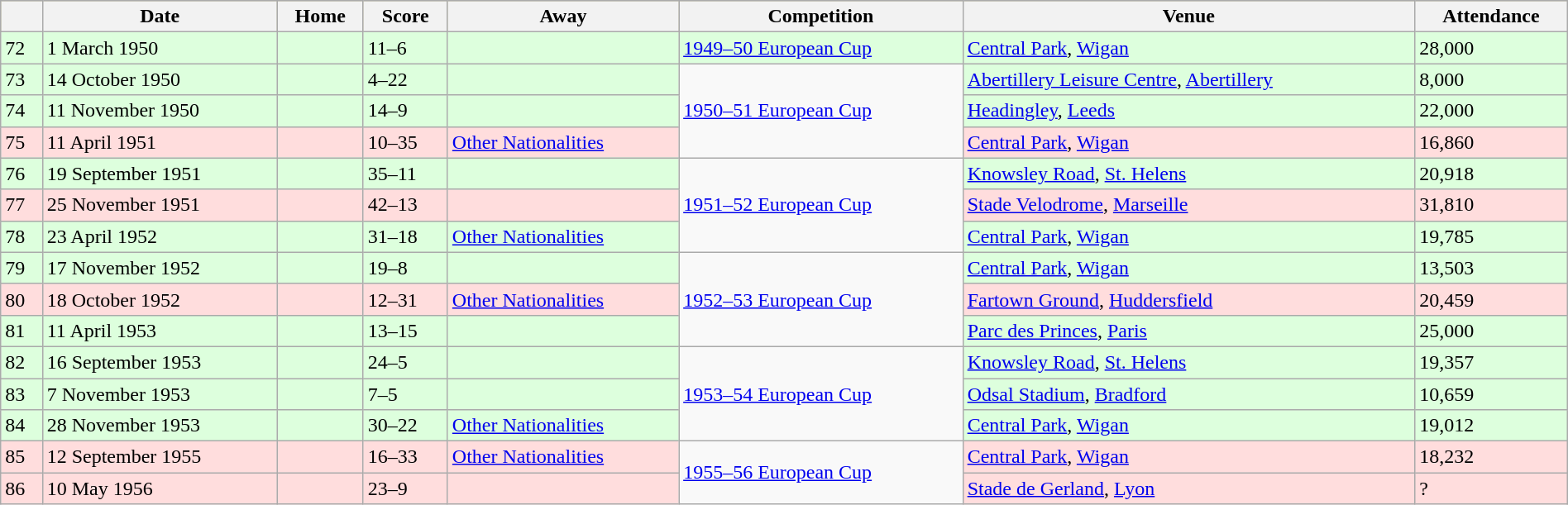<table class="wikitable" width=100%>
<tr bgcolor=#bdb76b>
<th></th>
<th>Date</th>
<th>Home</th>
<th>Score</th>
<th>Away</th>
<th>Competition</th>
<th>Venue</th>
<th>Attendance</th>
</tr>
<tr bgcolor=#DDFFDD>
<td>72</td>
<td>1 March 1950</td>
<td><strong></strong></td>
<td>11–6</td>
<td></td>
<td><a href='#'>1949–50 European Cup</a></td>
<td> <a href='#'>Central Park</a>, <a href='#'>Wigan</a></td>
<td>28,000</td>
</tr>
<tr>
<td bgcolor=#DDFFDD>73</td>
<td bgcolor=#DDFFDD>14 October 1950</td>
<td bgcolor=#DDFFDD></td>
<td bgcolor=#DDFFDD>4–22</td>
<td bgcolor=#DDFFDD><strong></strong></td>
<td rowspan=3><a href='#'>1950–51 European Cup</a></td>
<td bgcolor=#DDFFDD> <a href='#'>Abertillery Leisure Centre</a>, <a href='#'>Abertillery</a></td>
<td bgcolor=#DDFFDD>8,000</td>
</tr>
<tr bgcolor=#DDFFDD>
<td>74</td>
<td>11 November 1950</td>
<td><strong></strong></td>
<td>14–9</td>
<td></td>
<td> <a href='#'>Headingley</a>, <a href='#'>Leeds</a></td>
<td>22,000</td>
</tr>
<tr bgcolor=#FFDDDD>
<td>75</td>
<td>11 April 1951</td>
<td><strong></strong></td>
<td>10–35</td>
<td><a href='#'>Other Nationalities</a></td>
<td> <a href='#'>Central Park</a>, <a href='#'>Wigan</a></td>
<td>16,860</td>
</tr>
<tr>
<td bgcolor=#DDFFDD>76</td>
<td bgcolor=#DDFFDD>19 September 1951</td>
<td bgcolor=#DDFFDD><strong></strong></td>
<td bgcolor=#DDFFDD>35–11</td>
<td bgcolor=#DDFFDD></td>
<td rowspan=3><a href='#'>1951–52 European Cup</a></td>
<td bgcolor=#DDFFDD> <a href='#'>Knowsley Road</a>, <a href='#'>St. Helens</a></td>
<td bgcolor=#DDFFDD>20,918</td>
</tr>
<tr bgcolor=#FFDDDD>
<td>77</td>
<td>25 November 1951</td>
<td></td>
<td>42–13</td>
<td><strong></strong></td>
<td> <a href='#'>Stade Velodrome</a>, <a href='#'>Marseille</a></td>
<td>31,810</td>
</tr>
<tr bgcolor=#DDFFDD>
<td>78</td>
<td>23 April 1952</td>
<td><strong></strong></td>
<td>31–18</td>
<td><a href='#'>Other Nationalities</a></td>
<td> <a href='#'>Central Park</a>, <a href='#'>Wigan</a></td>
<td>19,785</td>
</tr>
<tr>
<td bgcolor=#DDFFDD>79</td>
<td bgcolor=#DDFFDD>17 November 1952</td>
<td bgcolor=#DDFFDD><strong></strong></td>
<td bgcolor=#DDFFDD>19–8</td>
<td bgcolor=#DDFFDD></td>
<td rowspan=3><a href='#'>1952–53 European Cup</a></td>
<td bgcolor=#DDFFDD> <a href='#'>Central Park</a>, <a href='#'>Wigan</a></td>
<td bgcolor=#DDFFDD>13,503</td>
</tr>
<tr bgcolor=#FFDDDD>
<td>80</td>
<td>18 October 1952</td>
<td><strong></strong></td>
<td>12–31</td>
<td><a href='#'>Other Nationalities</a></td>
<td> <a href='#'>Fartown Ground</a>, <a href='#'>Huddersfield</a></td>
<td>20,459</td>
</tr>
<tr bgcolor=#DDFFDD>
<td>81</td>
<td>11 April 1953</td>
<td></td>
<td>13–15</td>
<td><strong></strong></td>
<td> <a href='#'>Parc des Princes</a>, <a href='#'>Paris</a></td>
<td>25,000</td>
</tr>
<tr>
<td bgcolor=#DDFFDD>82</td>
<td bgcolor=#DDFFDD>16 September 1953</td>
<td bgcolor=#DDFFDD><strong></strong></td>
<td bgcolor=#DDFFDD>24–5</td>
<td bgcolor=#DDFFDD></td>
<td rowspan=3><a href='#'>1953–54 European Cup</a></td>
<td bgcolor=#DDFFDD> <a href='#'>Knowsley Road</a>, <a href='#'>St. Helens</a></td>
<td bgcolor=#DDFFDD>19,357</td>
</tr>
<tr bgcolor=#DDFFDD>
<td>83</td>
<td>7 November 1953</td>
<td><strong></strong></td>
<td>7–5</td>
<td></td>
<td> <a href='#'>Odsal Stadium</a>, <a href='#'>Bradford</a></td>
<td>10,659</td>
</tr>
<tr bgcolor=#DDFFDD>
<td>84</td>
<td>28 November 1953</td>
<td><strong></strong></td>
<td>30–22</td>
<td><a href='#'>Other Nationalities</a></td>
<td> <a href='#'>Central Park</a>, <a href='#'>Wigan</a></td>
<td>19,012</td>
</tr>
<tr>
<td bgcolor=#FFDDDD>85</td>
<td bgcolor=#FFDDDD>12 September 1955</td>
<td bgcolor=#FFDDDD><strong></strong></td>
<td bgcolor=#FFDDDD>16–33</td>
<td bgcolor="#FFDDDD"><a href='#'>Other Nationalities</a></td>
<td rowspan=2><a href='#'>1955–56 European Cup</a></td>
<td bgcolor=#FFDDDD> <a href='#'>Central Park</a>, <a href='#'>Wigan</a></td>
<td bgcolor=#FFDDDD>18,232</td>
</tr>
<tr bgcolor=#FFDDDD>
<td>86</td>
<td>10 May 1956</td>
<td></td>
<td>23–9</td>
<td><strong></strong></td>
<td> <a href='#'>Stade de Gerland</a>, <a href='#'>Lyon</a></td>
<td>?</td>
</tr>
</table>
